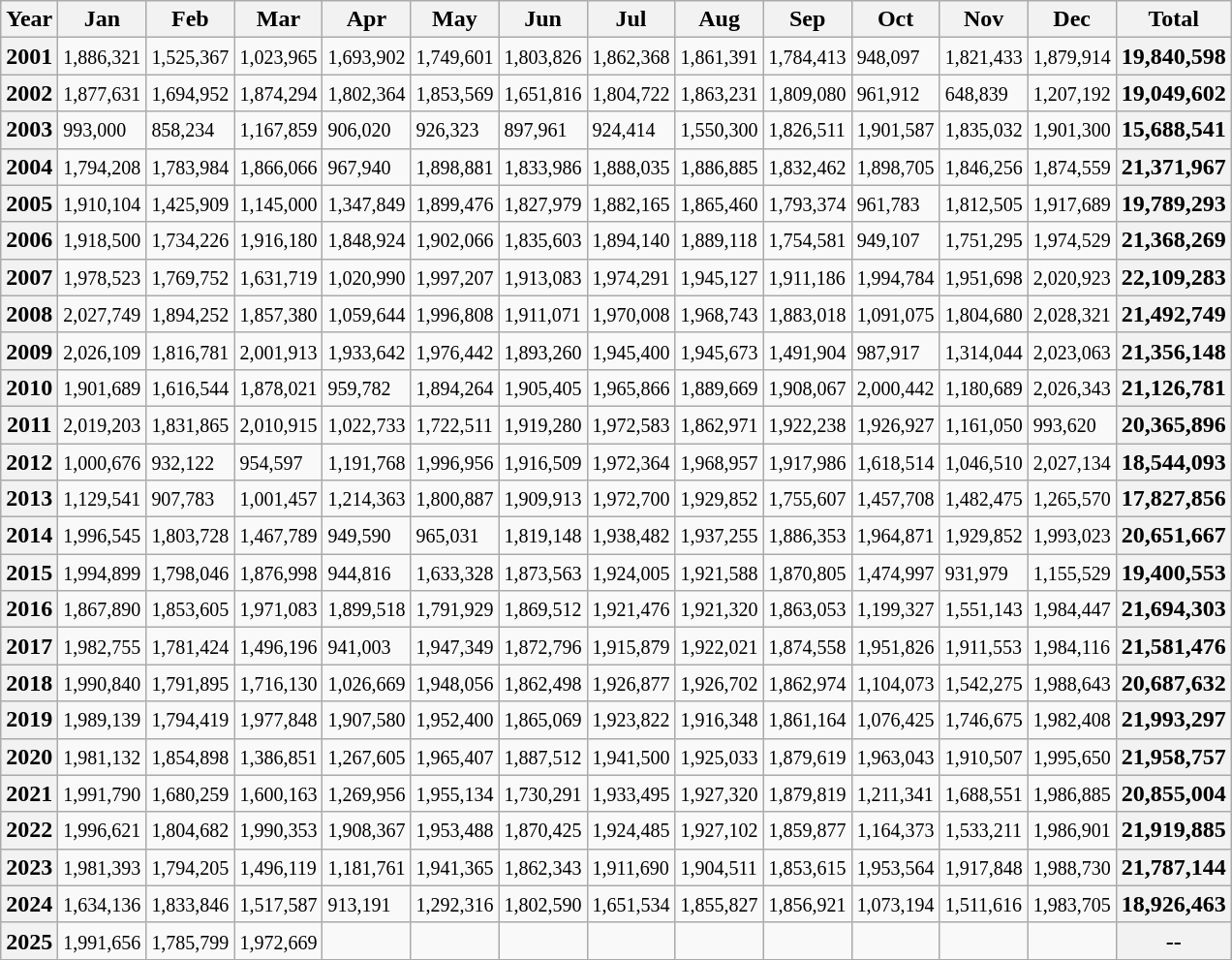<table class="wikitable">
<tr>
<th>Year</th>
<th>Jan</th>
<th>Feb</th>
<th>Mar</th>
<th>Apr</th>
<th>May</th>
<th>Jun</th>
<th>Jul</th>
<th>Aug</th>
<th>Sep</th>
<th>Oct</th>
<th>Nov</th>
<th>Dec</th>
<th>Total</th>
</tr>
<tr>
<th>2001</th>
<td><small>1,886,321</small></td>
<td><small>1,525,367</small></td>
<td><small>1,023,965</small></td>
<td><small>1,693,902</small></td>
<td><small>1,749,601</small></td>
<td><small>1,803,826</small></td>
<td><small>1,862,368</small></td>
<td><small>1,861,391</small></td>
<td><small>1,784,413</small></td>
<td><small>948,097</small></td>
<td><small>1,821,433</small></td>
<td><small>1,879,914</small></td>
<th>19,840,598</th>
</tr>
<tr>
<th>2002</th>
<td><small>1,877,631</small></td>
<td><small>1,694,952</small></td>
<td><small>1,874,294</small></td>
<td><small>1,802,364</small></td>
<td><small>1,853,569</small></td>
<td><small>1,651,816</small></td>
<td><small>1,804,722</small></td>
<td><small>1,863,231</small></td>
<td><small>1,809,080</small></td>
<td><small>961,912</small></td>
<td><small>648,839</small></td>
<td><small>1,207,192</small></td>
<th>19,049,602</th>
</tr>
<tr>
<th>2003</th>
<td><small>993,000</small></td>
<td><small>858,234</small></td>
<td><small>1,167,859</small></td>
<td><small>906,020</small></td>
<td><small>926,323</small></td>
<td><small>897,961</small></td>
<td><small>924,414</small></td>
<td><small>1,550,300</small></td>
<td><small>1,826,511</small></td>
<td><small>1,901,587</small></td>
<td><small>1,835,032</small></td>
<td><small>1,901,300</small></td>
<th>15,688,541</th>
</tr>
<tr>
<th>2004</th>
<td><small>1,794,208</small></td>
<td><small>1,783,984</small></td>
<td><small>1,866,066</small></td>
<td><small>967,940</small></td>
<td><small>1,898,881</small></td>
<td><small>1,833,986</small></td>
<td><small>1,888,035</small></td>
<td><small>1,886,885</small></td>
<td><small>1,832,462</small></td>
<td><small>1,898,705</small></td>
<td><small>1,846,256</small></td>
<td><small>1,874,559</small></td>
<th>21,371,967</th>
</tr>
<tr>
<th>2005</th>
<td><small>1,910,104</small></td>
<td><small>1,425,909</small></td>
<td><small>1,145,000</small></td>
<td><small>1,347,849</small></td>
<td><small>1,899,476</small></td>
<td><small>1,827,979</small></td>
<td><small>1,882,165</small></td>
<td><small>1,865,460</small></td>
<td><small>1,793,374</small></td>
<td><small>961,783</small></td>
<td><small>1,812,505</small></td>
<td><small>1,917,689</small></td>
<th>19,789,293</th>
</tr>
<tr>
<th>2006</th>
<td><small>1,918,500</small></td>
<td><small>1,734,226</small></td>
<td><small>1,916,180</small></td>
<td><small>1,848,924</small></td>
<td><small>1,902,066</small></td>
<td><small>1,835,603</small></td>
<td><small>1,894,140</small></td>
<td><small>1,889,118</small></td>
<td><small>1,754,581</small></td>
<td><small>949,107</small></td>
<td><small>1,751,295</small></td>
<td><small>1,974,529</small></td>
<th>21,368,269</th>
</tr>
<tr>
<th>2007</th>
<td><small>1,978,523</small></td>
<td><small>1,769,752</small></td>
<td><small>1,631,719</small></td>
<td><small>1,020,990</small></td>
<td><small>1,997,207</small></td>
<td><small>1,913,083</small></td>
<td><small>1,974,291</small></td>
<td><small>1,945,127</small></td>
<td><small>1,911,186</small></td>
<td><small>1,994,784</small></td>
<td><small>1,951,698</small></td>
<td><small>2,020,923</small></td>
<th>22,109,283</th>
</tr>
<tr>
<th>2008</th>
<td><small>2,027,749</small></td>
<td><small>1,894,252</small></td>
<td><small>1,857,380</small></td>
<td><small>1,059,644</small></td>
<td><small>1,996,808</small></td>
<td><small>1,911,071</small></td>
<td><small>1,970,008</small></td>
<td><small>1,968,743</small></td>
<td><small>1,883,018</small></td>
<td><small>1,091,075</small></td>
<td><small>1,804,680</small></td>
<td><small>2,028,321</small></td>
<th>21,492,749</th>
</tr>
<tr>
<th>2009</th>
<td><small>2,026,109</small></td>
<td><small>1,816,781</small></td>
<td><small>2,001,913</small></td>
<td><small>1,933,642</small></td>
<td><small>1,976,442</small></td>
<td><small>1,893,260</small></td>
<td><small>1,945,400</small></td>
<td><small>1,945,673</small></td>
<td><small>1,491,904</small></td>
<td><small>987,917</small></td>
<td><small>1,314,044</small></td>
<td><small>2,023,063</small></td>
<th>21,356,148</th>
</tr>
<tr>
<th>2010</th>
<td><small>1,901,689</small></td>
<td><small>1,616,544</small></td>
<td><small>1,878,021</small></td>
<td><small>959,782</small></td>
<td><small>1,894,264</small></td>
<td><small>1,905,405</small></td>
<td><small>1,965,866</small></td>
<td><small>1,889,669</small></td>
<td><small>1,908,067</small></td>
<td><small>2,000,442</small></td>
<td><small>1,180,689</small></td>
<td><small>2,026,343</small></td>
<th>21,126,781</th>
</tr>
<tr>
<th>2011</th>
<td><small>2,019,203</small></td>
<td><small>1,831,865</small></td>
<td><small>2,010,915</small></td>
<td><small>1,022,733</small></td>
<td><small>1,722,511</small></td>
<td><small>1,919,280</small></td>
<td><small>1,972,583</small></td>
<td><small>1,862,971</small></td>
<td><small>1,922,238</small></td>
<td><small>1,926,927</small></td>
<td><small>1,161,050</small></td>
<td><small>993,620</small></td>
<th>20,365,896</th>
</tr>
<tr>
<th>2012</th>
<td><small>1,000,676</small></td>
<td><small>932,122</small></td>
<td><small>954,597</small></td>
<td><small>1,191,768</small></td>
<td><small>1,996,956</small></td>
<td><small>1,916,509</small></td>
<td><small>1,972,364</small></td>
<td><small>1,968,957</small></td>
<td><small>1,917,986</small></td>
<td><small>1,618,514</small></td>
<td><small>1,046,510</small></td>
<td><small>2,027,134</small></td>
<th>18,544,093</th>
</tr>
<tr>
<th>2013</th>
<td><small>1,129,541</small></td>
<td><small>907,783</small></td>
<td><small>1,001,457</small></td>
<td><small>1,214,363</small></td>
<td><small>1,800,887</small></td>
<td><small>1,909,913</small></td>
<td><small>1,972,700</small></td>
<td><small>1,929,852</small></td>
<td><small>1,755,607</small></td>
<td><small>1,457,708</small></td>
<td><small>1,482,475</small></td>
<td><small>1,265,570</small></td>
<th>17,827,856</th>
</tr>
<tr>
<th>2014</th>
<td><small>1,996,545</small></td>
<td><small>1,803,728</small></td>
<td><small>1,467,789</small></td>
<td><small>949,590</small></td>
<td><small>965,031</small></td>
<td><small>1,819,148</small></td>
<td><small>1,938,482</small></td>
<td><small>1,937,255</small></td>
<td><small>1,886,353</small></td>
<td><small>1,964,871</small></td>
<td><small>1,929,852</small></td>
<td><small>1,993,023</small></td>
<th>20,651,667</th>
</tr>
<tr>
<th>2015</th>
<td><small>1,994,899</small></td>
<td><small>1,798,046</small></td>
<td><small>1,876,998</small></td>
<td><small>944,816</small></td>
<td><small>1,633,328</small></td>
<td><small>1,873,563</small></td>
<td><small>1,924,005</small></td>
<td><small>1,921,588</small></td>
<td><small>1,870,805</small></td>
<td><small>1,474,997</small></td>
<td><small>931,979</small></td>
<td><small>1,155,529</small></td>
<th>19,400,553</th>
</tr>
<tr>
<th>2016</th>
<td><small>1,867,890</small></td>
<td><small>1,853,605</small></td>
<td><small>1,971,083</small></td>
<td><small>1,899,518</small></td>
<td><small>1,791,929</small></td>
<td><small>1,869,512</small></td>
<td><small>1,921,476</small></td>
<td><small>1,921,320</small></td>
<td><small>1,863,053</small></td>
<td><small>1,199,327</small></td>
<td><small>1,551,143</small></td>
<td><small>1,984,447</small></td>
<th>21,694,303</th>
</tr>
<tr>
<th>2017</th>
<td><small>1,982,755</small></td>
<td><small>1,781,424</small></td>
<td><small>1,496,196</small></td>
<td><small>941,003</small></td>
<td><small>1,947,349</small></td>
<td><small>1,872,796</small></td>
<td><small>1,915,879</small></td>
<td><small>1,922,021</small></td>
<td><small>1,874,558</small></td>
<td><small>1,951,826</small></td>
<td><small>1,911,553</small></td>
<td><small>1,984,116</small></td>
<th>21,581,476</th>
</tr>
<tr>
<th>2018</th>
<td><small>1,990,840</small></td>
<td><small>1,791,895</small></td>
<td><small>1,716,130</small></td>
<td><small>1,026,669</small></td>
<td><small>1,948,056</small></td>
<td><small>1,862,498</small></td>
<td><small>1,926,877</small></td>
<td><small>1,926,702</small></td>
<td><small>1,862,974</small></td>
<td><small>1,104,073</small></td>
<td><small>1,542,275</small></td>
<td><small>1,988,643</small></td>
<th>20,687,632</th>
</tr>
<tr>
<th>2019</th>
<td><small>1,989,139</small></td>
<td><small>1,794,419</small></td>
<td><small>1,977,848</small></td>
<td><small>1,907,580</small></td>
<td><small>1,952,400</small></td>
<td><small>1,865,069</small></td>
<td><small>1,923,822</small></td>
<td><small>1,916,348</small></td>
<td><small>1,861,164</small></td>
<td><small>1,076,425</small></td>
<td><small>1,746,675</small></td>
<td><small>1,982,408</small></td>
<th>21,993,297</th>
</tr>
<tr>
<th>2020</th>
<td><small>1,981,132</small></td>
<td><small>1,854,898</small></td>
<td><small>1,386,851</small></td>
<td><small>1,267,605</small></td>
<td><small>1,965,407</small></td>
<td><small>1,887,512</small></td>
<td><small>1,941,500</small></td>
<td><small>1,925,033</small></td>
<td><small>1,879,619</small></td>
<td><small>1,963,043</small></td>
<td><small>1,910,507</small></td>
<td><small>1,995,650</small></td>
<th>21,958,757</th>
</tr>
<tr>
<th>2021</th>
<td><small>1,991,790</small></td>
<td><small>1,680,259</small></td>
<td><small>1,600,163</small></td>
<td><small>1,269,956</small></td>
<td><small>1,955,134</small></td>
<td><small>1,730,291</small></td>
<td><small>1,933,495</small></td>
<td><small>1,927,320</small></td>
<td><small>1,879,819</small></td>
<td><small>1,211,341</small></td>
<td><small>1,688,551</small></td>
<td><small>1,986,885</small></td>
<th>20,855,004</th>
</tr>
<tr>
<th>2022</th>
<td><small>1,996,621</small></td>
<td><small>1,804,682</small></td>
<td><small>1,990,353</small></td>
<td><small>1,908,367</small></td>
<td><small>1,953,488</small></td>
<td><small>1,870,425</small></td>
<td><small>1,924,485</small></td>
<td><small>1,927,102</small></td>
<td><small>1,859,877</small></td>
<td><small>1,164,373</small></td>
<td><small>1,533,211</small></td>
<td><small>1,986,901</small></td>
<th>21,919,885</th>
</tr>
<tr>
<th>2023</th>
<td><small>1,981,393</small></td>
<td><small>1,794,205</small></td>
<td><small>1,496,119</small></td>
<td><small>1,181,761</small></td>
<td><small>1,941,365</small></td>
<td><small>1,862,343</small></td>
<td><small>1,911,690</small></td>
<td><small>1,904,511</small></td>
<td><small>1,853,615</small></td>
<td><small>1,953,564</small></td>
<td><small>1,917,848</small></td>
<td><small>1,988,730</small></td>
<th>21,787,144</th>
</tr>
<tr>
<th>2024</th>
<td><small>1,634,136</small></td>
<td><small>1,833,846</small></td>
<td><small>1,517,587</small></td>
<td><small>913,191</small></td>
<td><small>1,292,316</small></td>
<td><small>1,802,590</small></td>
<td><small>1,651,534</small></td>
<td><small>1,855,827</small></td>
<td><small>1,856,921</small></td>
<td><small>1,073,194</small></td>
<td><small>1,511,616</small></td>
<td><small>1,983,705</small></td>
<th>18,926,463</th>
</tr>
<tr>
<th>2025</th>
<td><small>1,991,656</small></td>
<td><small>1,785,799</small></td>
<td><small>1,972,669</small></td>
<td><small></small></td>
<td><small></small></td>
<td><small></small></td>
<td><small></small></td>
<td><small></small></td>
<td><small></small></td>
<td><small></small></td>
<td><small></small></td>
<td><small></small></td>
<th>--</th>
</tr>
<tr>
</tr>
</table>
